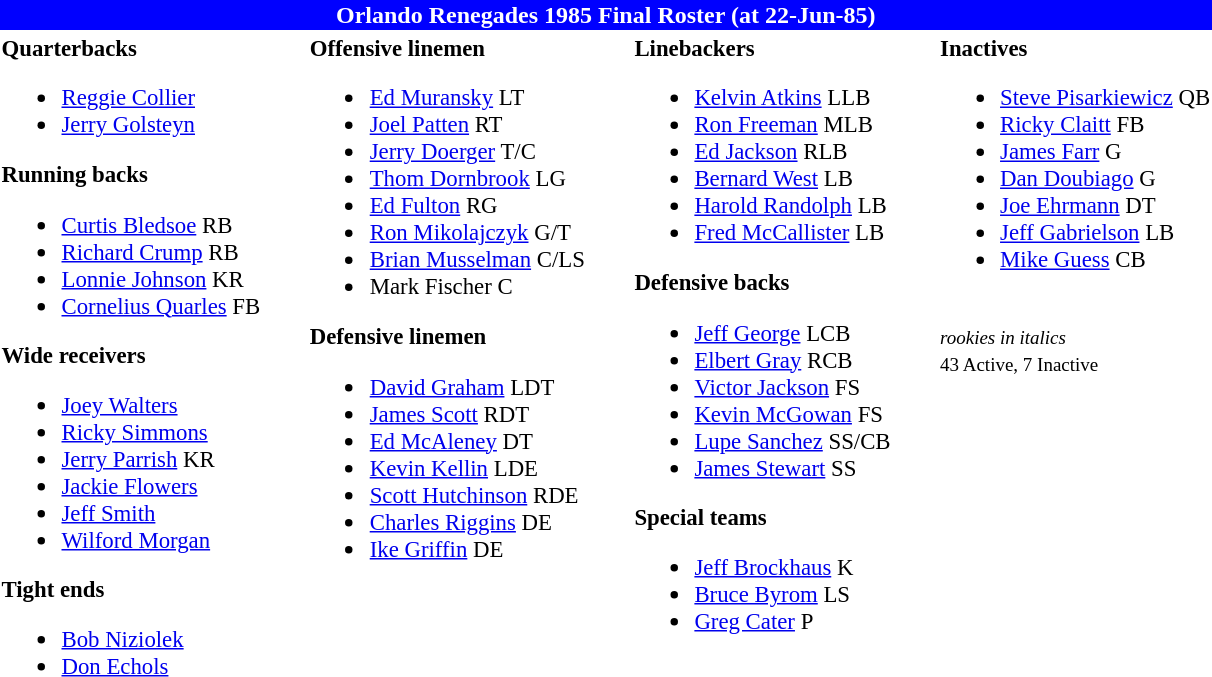<table class="toccolours" style="text-align: left;">
<tr>
<th colspan="9" style="background:blue; color:white; text-align:center;">Orlando Renegades 1985 Final Roster (at 22-Jun-85)</th>
</tr>
<tr>
<td style="font-size:95%; vertical-align:top;"><strong>Quarterbacks</strong><br><ul><li> <a href='#'>Reggie Collier</a></li><li> <a href='#'>Jerry Golsteyn</a></li></ul><strong>Running backs</strong><ul><li> <a href='#'>Curtis Bledsoe</a> RB</li><li> <a href='#'>Richard Crump</a> RB</li><li> <a href='#'>Lonnie Johnson</a> KR</li><li> <a href='#'>Cornelius Quarles</a> FB</li></ul><strong>Wide receivers</strong><ul><li> <a href='#'>Joey Walters</a></li><li> <a href='#'>Ricky Simmons</a></li><li> <a href='#'>Jerry Parrish</a> KR</li><li> <a href='#'>Jackie Flowers</a></li><li> <a href='#'>Jeff Smith</a></li><li> <a href='#'>Wilford Morgan</a></li></ul><strong>Tight ends</strong><ul><li> <a href='#'>Bob Niziolek</a></li><li> <a href='#'>Don Echols</a></li></ul></td>
<td style="width: 25px;"></td>
<td style="font-size:95%; vertical-align:top;"><strong>Offensive linemen</strong><br><ul><li> <a href='#'>Ed Muransky</a> LT</li><li> <a href='#'>Joel Patten</a> RT</li><li> <a href='#'>Jerry Doerger</a> T/C</li><li> <a href='#'>Thom Dornbrook</a> LG</li><li> <a href='#'>Ed Fulton</a> RG</li><li> <a href='#'>Ron Mikolajczyk</a> G/T</li><li> <a href='#'>Brian Musselman</a> C/LS</li><li> Mark Fischer C</li></ul><strong>Defensive linemen</strong><ul><li> <a href='#'>David Graham</a> LDT</li><li> <a href='#'>James Scott</a> RDT</li><li> <a href='#'>Ed McAleney</a> DT</li><li> <a href='#'>Kevin Kellin</a> LDE</li><li> <a href='#'>Scott Hutchinson</a> RDE</li><li> <a href='#'>Charles Riggins</a> DE</li><li> <a href='#'>Ike Griffin</a> DE</li></ul></td>
<td style="width: 25px;"></td>
<td style="font-size:95%; vertical-align:top;"><strong>Linebackers</strong><br><ul><li> <a href='#'>Kelvin Atkins</a> LLB</li><li> <a href='#'>Ron Freeman</a> MLB</li><li> <a href='#'>Ed Jackson</a> RLB</li><li> <a href='#'>Bernard West</a> LB</li><li> <a href='#'>Harold Randolph</a> LB</li><li> <a href='#'>Fred McCallister</a> LB</li></ul><strong>Defensive backs</strong><ul><li> <a href='#'>Jeff George</a> LCB</li><li> <a href='#'>Elbert Gray</a> RCB</li><li> <a href='#'>Victor Jackson</a> FS</li><li> <a href='#'>Kevin McGowan</a> FS</li><li> <a href='#'>Lupe Sanchez</a> SS/CB</li><li> <a href='#'>James Stewart</a> SS</li></ul><strong>Special teams</strong><ul><li> <a href='#'>Jeff Brockhaus</a> K</li><li> <a href='#'>Bruce Byrom</a> LS</li><li> <a href='#'>Greg Cater</a> P</li></ul></td>
<td style="width: 25px;"></td>
<td style="font-size:95%; vertical-align:top;"><strong>Inactives</strong><br><ul><li> <a href='#'>Steve Pisarkiewicz</a> QB</li><li> <a href='#'>Ricky Claitt</a> FB</li><li> <a href='#'>James Farr</a> G</li><li> <a href='#'>Dan Doubiago</a> G</li><li> <a href='#'>Joe Ehrmann</a> DT</li><li> <a href='#'>Jeff Gabrielson</a> LB</li><li> <a href='#'>Mike Guess</a> CB</li></ul><br>
<small><em>rookies in italics</em><br>
43 Active, 7 Inactive</small></td>
</tr>
</table>
